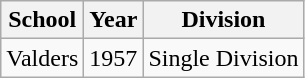<table class="wikitable">
<tr>
<th>School</th>
<th>Year</th>
<th>Division</th>
</tr>
<tr>
<td>Valders</td>
<td>1957</td>
<td>Single Division</td>
</tr>
</table>
